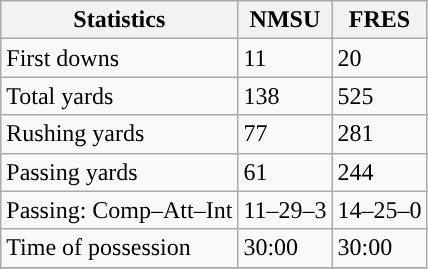<table class="wikitable" style="float: left;">
<tr>
<th>Statistics</th>
<th>NMSU</th>
<th>FRES</th>
</tr>
<tr>
<td>First downs</td>
<td>11</td>
<td>20</td>
</tr>
<tr>
<td>Total yards</td>
<td>138</td>
<td>525</td>
</tr>
<tr>
<td>Rushing yards</td>
<td>77</td>
<td>281</td>
</tr>
<tr>
<td>Passing yards</td>
<td>61</td>
<td>244</td>
</tr>
<tr>
<td>Passing: Comp–Att–Int</td>
<td>11–29–3</td>
<td>14–25–0</td>
</tr>
<tr>
<td>Time of possession</td>
<td>30:00</td>
<td>30:00</td>
</tr>
<tr>
</tr>
</table>
